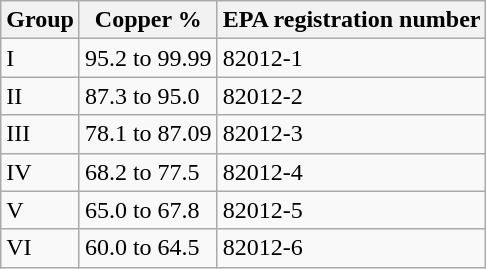<table class="wikitable">
<tr>
<th>Group</th>
<th>Copper %</th>
<th>EPA registration number</th>
</tr>
<tr>
<td>I</td>
<td>95.2 to 99.99</td>
<td>82012-1</td>
</tr>
<tr>
<td>II</td>
<td>87.3 to 95.0</td>
<td>82012-2</td>
</tr>
<tr ./.>
<td>III</td>
<td>78.1 to 87.09</td>
<td>82012-3</td>
</tr>
<tr>
<td>IV</td>
<td>68.2 to 77.5</td>
<td>82012-4</td>
</tr>
<tr>
<td>V</td>
<td>65.0 to 67.8</td>
<td>82012-5</td>
</tr>
<tr>
<td>VI</td>
<td>60.0 to 64.5</td>
<td>82012-6</td>
</tr>
</table>
